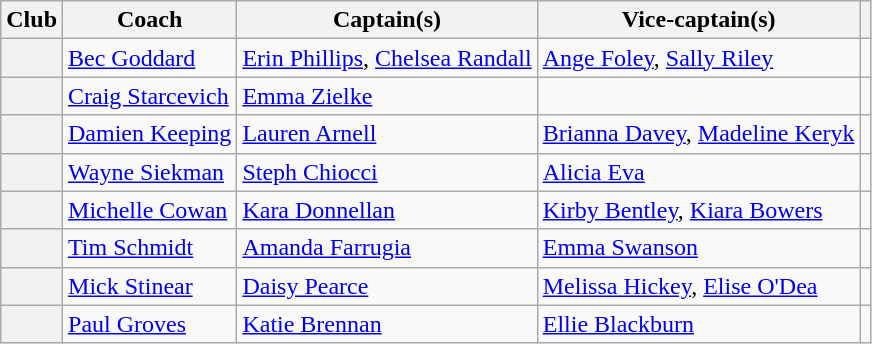<table class="wikitable plainrowheaders">
<tr>
<th scope="col">Club</th>
<th scope="col">Coach</th>
<th scope="col">Captain(s)</th>
<th scope="col">Vice-captain(s)</th>
<th scope="col"></th>
</tr>
<tr>
<th scope="row"></th>
<td><a href='#'>Bec Goddard</a></td>
<td><a href='#'>Erin Phillips</a>, <a href='#'>Chelsea Randall</a></td>
<td><a href='#'>Ange Foley</a>, <a href='#'>Sally Riley</a></td>
<td align="center"></td>
</tr>
<tr>
<th scope="row"></th>
<td><a href='#'>Craig Starcevich</a></td>
<td><a href='#'>Emma Zielke</a></td>
<td></td>
<td align="center"></td>
</tr>
<tr>
<th scope="row"></th>
<td><a href='#'>Damien Keeping</a></td>
<td><a href='#'>Lauren Arnell</a></td>
<td><a href='#'>Brianna Davey</a>, <a href='#'>Madeline Keryk</a></td>
<td align="center"></td>
</tr>
<tr>
<th scope="row"></th>
<td><a href='#'>Wayne Siekman</a></td>
<td><a href='#'>Steph Chiocci</a></td>
<td><a href='#'>Alicia Eva</a></td>
<td align="center"></td>
</tr>
<tr>
<th scope="row"></th>
<td><a href='#'>Michelle Cowan</a></td>
<td><a href='#'>Kara Donnellan</a></td>
<td><a href='#'>Kirby Bentley</a>, <a href='#'>Kiara Bowers</a></td>
<td align="center"></td>
</tr>
<tr>
<th scope="row"></th>
<td><a href='#'>Tim Schmidt</a></td>
<td><a href='#'>Amanda Farrugia</a></td>
<td><a href='#'>Emma Swanson</a></td>
<td align="center"></td>
</tr>
<tr>
<th scope="row"></th>
<td><a href='#'>Mick Stinear</a></td>
<td><a href='#'>Daisy Pearce</a></td>
<td><a href='#'>Melissa Hickey</a>, <a href='#'>Elise O'Dea</a></td>
<td align="center"></td>
</tr>
<tr>
<th scope="row"></th>
<td><a href='#'>Paul Groves</a></td>
<td><a href='#'>Katie Brennan</a></td>
<td><a href='#'>Ellie Blackburn</a></td>
<td align="center"></td>
</tr>
</table>
